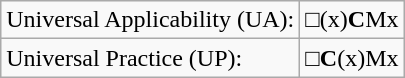<table class="wikitable">
<tr>
<td>Universal Applicability (UA):</td>
<td>□(x)<strong>C</strong>Mx</td>
</tr>
<tr>
<td>Universal Practice (UP):</td>
<td>□<strong>C</strong>(x)Mx</td>
</tr>
</table>
